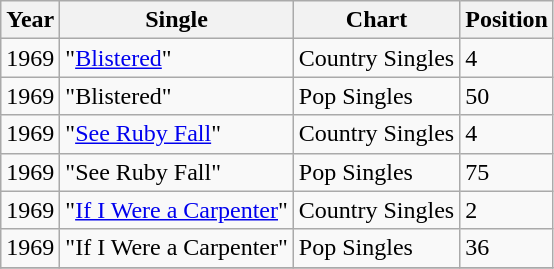<table class="wikitable">
<tr>
<th align="left">Year</th>
<th align="left">Single</th>
<th align="left">Chart</th>
<th align="left">Position</th>
</tr>
<tr>
<td align="left">1969</td>
<td align="left">"<a href='#'>Blistered</a>"</td>
<td align="left">Country Singles</td>
<td align="left">4</td>
</tr>
<tr>
<td align="left">1969</td>
<td align="left">"Blistered"</td>
<td align="left">Pop Singles</td>
<td align="left">50</td>
</tr>
<tr>
<td align="left">1969</td>
<td align="left">"<a href='#'>See Ruby Fall</a>"</td>
<td align="left">Country Singles</td>
<td align="left">4</td>
</tr>
<tr>
<td align="left">1969</td>
<td align="left">"See Ruby Fall"</td>
<td align="left">Pop Singles</td>
<td align="left">75</td>
</tr>
<tr>
<td align="left">1969</td>
<td align="left">"<a href='#'>If I Were a Carpenter</a>"</td>
<td align="left">Country Singles</td>
<td align="left">2</td>
</tr>
<tr>
<td align="left">1969</td>
<td align="left">"If I Were a Carpenter"</td>
<td align="left">Pop Singles</td>
<td align="left">36</td>
</tr>
<tr>
</tr>
</table>
